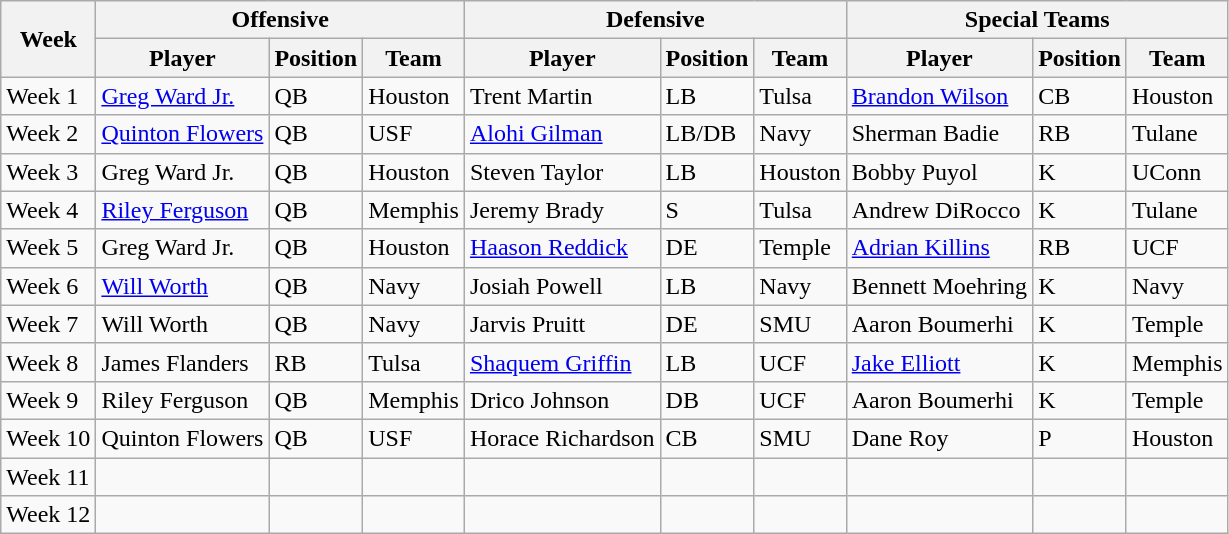<table class="wikitable">
<tr>
<th rowspan="2">Week</th>
<th colspan="3">Offensive</th>
<th colspan="3">Defensive</th>
<th colspan="3">Special Teams</th>
</tr>
<tr>
<th>Player</th>
<th>Position</th>
<th>Team</th>
<th>Player</th>
<th>Position</th>
<th>Team</th>
<th>Player</th>
<th>Position</th>
<th>Team</th>
</tr>
<tr>
<td>Week 1</td>
<td><a href='#'>Greg Ward Jr.</a></td>
<td>QB</td>
<td>Houston</td>
<td>Trent Martin</td>
<td>LB</td>
<td>Tulsa</td>
<td><a href='#'>Brandon Wilson</a></td>
<td>CB</td>
<td>Houston</td>
</tr>
<tr>
<td>Week 2</td>
<td><a href='#'>Quinton Flowers</a></td>
<td>QB</td>
<td>USF</td>
<td><a href='#'>Alohi Gilman</a></td>
<td>LB/DB</td>
<td>Navy</td>
<td>Sherman Badie</td>
<td>RB</td>
<td>Tulane</td>
</tr>
<tr>
<td>Week 3</td>
<td>Greg Ward Jr.</td>
<td>QB</td>
<td>Houston</td>
<td>Steven Taylor</td>
<td>LB</td>
<td>Houston</td>
<td>Bobby Puyol</td>
<td>K</td>
<td>UConn</td>
</tr>
<tr>
<td>Week 4</td>
<td><a href='#'>Riley Ferguson</a></td>
<td>QB</td>
<td>Memphis</td>
<td>Jeremy Brady</td>
<td>S</td>
<td>Tulsa</td>
<td>Andrew DiRocco</td>
<td>K</td>
<td>Tulane</td>
</tr>
<tr>
<td>Week 5</td>
<td>Greg Ward Jr.</td>
<td>QB</td>
<td>Houston</td>
<td><a href='#'>Haason Reddick</a></td>
<td>DE</td>
<td>Temple</td>
<td><a href='#'>Adrian Killins</a></td>
<td>RB</td>
<td>UCF</td>
</tr>
<tr>
<td>Week 6</td>
<td><a href='#'>Will Worth</a></td>
<td>QB</td>
<td>Navy</td>
<td>Josiah Powell</td>
<td>LB</td>
<td>Navy</td>
<td>Bennett Moehring</td>
<td>K</td>
<td>Navy</td>
</tr>
<tr>
<td>Week 7</td>
<td>Will Worth</td>
<td>QB</td>
<td>Navy</td>
<td>Jarvis Pruitt</td>
<td>DE</td>
<td>SMU</td>
<td>Aaron Boumerhi</td>
<td>K</td>
<td>Temple</td>
</tr>
<tr>
<td>Week 8</td>
<td>James Flanders</td>
<td>RB</td>
<td>Tulsa</td>
<td><a href='#'>Shaquem Griffin</a></td>
<td>LB</td>
<td>UCF</td>
<td><a href='#'>Jake Elliott</a></td>
<td>K</td>
<td>Memphis</td>
</tr>
<tr>
<td>Week 9</td>
<td>Riley Ferguson</td>
<td>QB</td>
<td>Memphis</td>
<td>Drico Johnson</td>
<td>DB</td>
<td>UCF</td>
<td>Aaron Boumerhi</td>
<td>K</td>
<td>Temple</td>
</tr>
<tr>
<td>Week 10</td>
<td>Quinton Flowers</td>
<td>QB</td>
<td>USF</td>
<td>Horace Richardson</td>
<td>CB</td>
<td>SMU</td>
<td>Dane Roy</td>
<td>P</td>
<td>Houston</td>
</tr>
<tr>
<td>Week 11</td>
<td></td>
<td></td>
<td></td>
<td></td>
<td></td>
<td></td>
<td></td>
<td></td>
<td></td>
</tr>
<tr>
<td>Week 12</td>
<td></td>
<td></td>
<td></td>
<td></td>
<td></td>
<td></td>
<td></td>
<td></td>
<td></td>
</tr>
</table>
